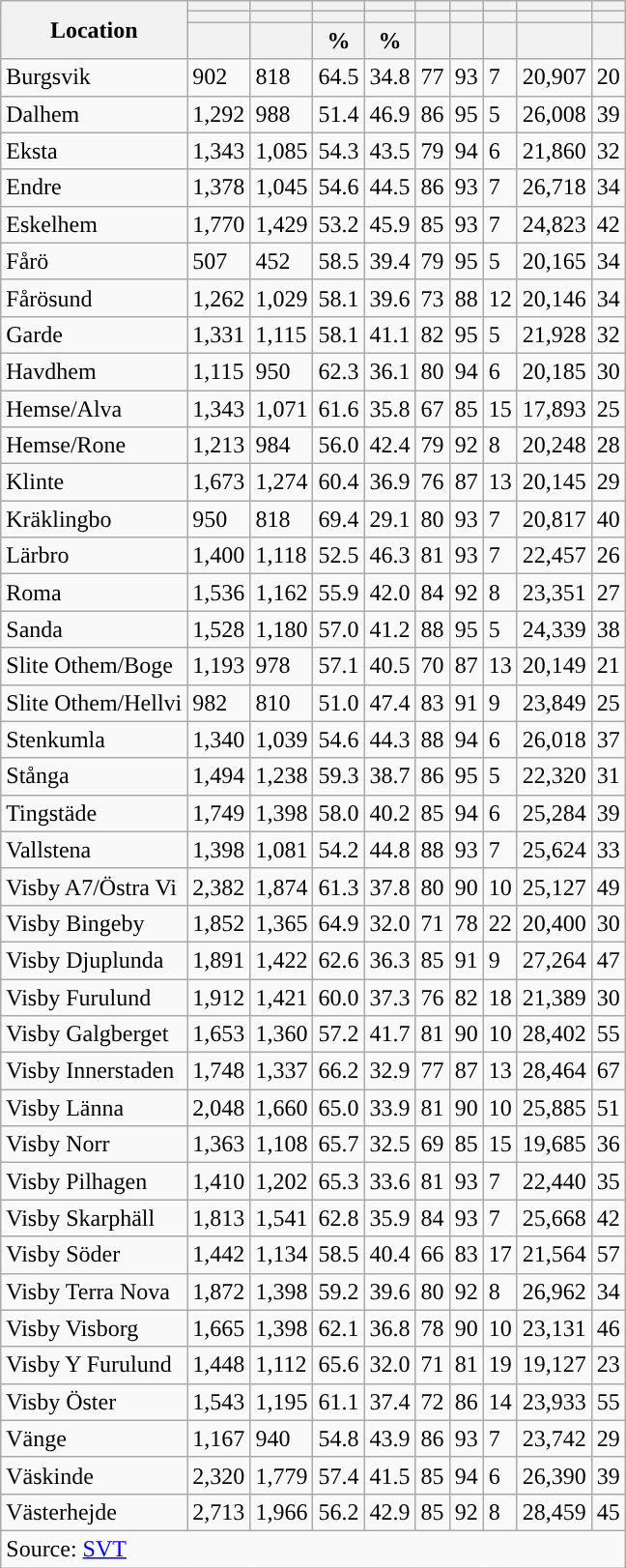<table role="presentation" class="wikitable sortable mw-collapsible mw-collapsed">
<tr>
<th rowspan="3">Location</th>
<th></th>
<th></th>
<th></th>
<th></th>
<th></th>
<th></th>
<th></th>
<th></th>
<th></th>
</tr>
<tr>
<th></th>
<th></th>
<th style="background:"></th>
<th style="background:"></th>
<th></th>
<th></th>
<th></th>
<th></th>
<th></th>
</tr>
<tr>
<th data-sort-type="number"></th>
<th data-sort-type="number"></th>
<th data-sort-type="number">%</th>
<th data-sort-type="number">%</th>
<th data-sort-type="number"></th>
<th data-sort-type="number"></th>
<th data-sort-type="number"></th>
<th data-sort-type="number"></th>
<th data-sort-type="number"></th>
</tr>
<tr>
<td align="left">Burgsvik</td>
<td>902</td>
<td>818</td>
<td>64.5</td>
<td>34.8</td>
<td>77</td>
<td>93</td>
<td>7</td>
<td>20,907</td>
<td>20</td>
</tr>
<tr>
<td align="left">Dalhem</td>
<td>1,292</td>
<td>988</td>
<td>51.4</td>
<td>46.9</td>
<td>86</td>
<td>95</td>
<td>5</td>
<td>26,008</td>
<td>39</td>
</tr>
<tr>
<td align="left">Eksta</td>
<td>1,343</td>
<td>1,085</td>
<td>54.3</td>
<td>43.5</td>
<td>79</td>
<td>94</td>
<td>6</td>
<td>21,860</td>
<td>32</td>
</tr>
<tr>
<td align="left">Endre</td>
<td>1,378</td>
<td>1,045</td>
<td>54.6</td>
<td>44.5</td>
<td>86</td>
<td>93</td>
<td>7</td>
<td>26,718</td>
<td>34</td>
</tr>
<tr>
<td align="left">Eskelhem</td>
<td>1,770</td>
<td>1,429</td>
<td>53.2</td>
<td>45.9</td>
<td>85</td>
<td>93</td>
<td>7</td>
<td>24,823</td>
<td>42</td>
</tr>
<tr>
<td align="left">Fårö</td>
<td>507</td>
<td>452</td>
<td>58.5</td>
<td>39.4</td>
<td>79</td>
<td>95</td>
<td>5</td>
<td>20,165</td>
<td>34</td>
</tr>
<tr>
<td align="left">Fårösund</td>
<td>1,262</td>
<td>1,029</td>
<td>58.1</td>
<td>39.6</td>
<td>73</td>
<td>88</td>
<td>12</td>
<td>20,146</td>
<td>34</td>
</tr>
<tr>
<td align="left">Garde</td>
<td>1,331</td>
<td>1,115</td>
<td>58.1</td>
<td>41.1</td>
<td>82</td>
<td>95</td>
<td>5</td>
<td>21,928</td>
<td>32</td>
</tr>
<tr>
<td align="left">Havdhem</td>
<td>1,115</td>
<td>950</td>
<td>62.3</td>
<td>36.1</td>
<td>80</td>
<td>94</td>
<td>6</td>
<td>20,185</td>
<td>30</td>
</tr>
<tr>
<td align="left">Hemse/Alva</td>
<td>1,343</td>
<td>1,071</td>
<td>61.6</td>
<td>35.8</td>
<td>67</td>
<td>85</td>
<td>15</td>
<td>17,893</td>
<td>25</td>
</tr>
<tr>
<td align="left">Hemse/Rone</td>
<td>1,213</td>
<td>984</td>
<td>56.0</td>
<td>42.4</td>
<td>79</td>
<td>92</td>
<td>8</td>
<td>20,248</td>
<td>28</td>
</tr>
<tr>
<td align="left">Klinte</td>
<td>1,673</td>
<td>1,274</td>
<td>60.4</td>
<td>36.9</td>
<td>76</td>
<td>87</td>
<td>13</td>
<td>20,145</td>
<td>29</td>
</tr>
<tr>
<td align="left">Kräklingbo</td>
<td>950</td>
<td>818</td>
<td>69.4</td>
<td>29.1</td>
<td>80</td>
<td>93</td>
<td>7</td>
<td>20,817</td>
<td>40</td>
</tr>
<tr>
<td align="left">Lärbro</td>
<td>1,400</td>
<td>1,118</td>
<td>52.5</td>
<td>46.3</td>
<td>81</td>
<td>93</td>
<td>7</td>
<td>22,457</td>
<td>26</td>
</tr>
<tr>
<td align="left">Roma</td>
<td>1,536</td>
<td>1,162</td>
<td>55.9</td>
<td>42.0</td>
<td>84</td>
<td>92</td>
<td>8</td>
<td>23,351</td>
<td>27</td>
</tr>
<tr>
<td align="left">Sanda</td>
<td>1,528</td>
<td>1,180</td>
<td>57.0</td>
<td>41.2</td>
<td>88</td>
<td>95</td>
<td>5</td>
<td>24,339</td>
<td>38</td>
</tr>
<tr>
<td align="left">Slite Othem/Boge</td>
<td>1,193</td>
<td>978</td>
<td>57.1</td>
<td>40.5</td>
<td>70</td>
<td>87</td>
<td>13</td>
<td>20,149</td>
<td>21</td>
</tr>
<tr>
<td align="left">Slite Othem/Hellvi</td>
<td>982</td>
<td>810</td>
<td>51.0</td>
<td>47.4</td>
<td>83</td>
<td>91</td>
<td>9</td>
<td>23,849</td>
<td>25</td>
</tr>
<tr>
<td align="left">Stenkumla</td>
<td>1,340</td>
<td>1,039</td>
<td>54.6</td>
<td>44.3</td>
<td>88</td>
<td>94</td>
<td>6</td>
<td>26,018</td>
<td>37</td>
</tr>
<tr>
<td align="left">Stånga</td>
<td>1,494</td>
<td>1,238</td>
<td>59.3</td>
<td>38.7</td>
<td>86</td>
<td>95</td>
<td>5</td>
<td>22,320</td>
<td>31</td>
</tr>
<tr>
<td align="left">Tingstäde</td>
<td>1,749</td>
<td>1,398</td>
<td>58.0</td>
<td>40.2</td>
<td>85</td>
<td>94</td>
<td>6</td>
<td>25,284</td>
<td>39</td>
</tr>
<tr>
<td align="left">Vallstena</td>
<td>1,398</td>
<td>1,081</td>
<td>54.2</td>
<td>44.8</td>
<td>88</td>
<td>93</td>
<td>7</td>
<td>25,624</td>
<td>33</td>
</tr>
<tr>
<td align="left">Visby A7/Östra Vi</td>
<td>2,382</td>
<td>1,874</td>
<td>61.3</td>
<td>37.8</td>
<td>80</td>
<td>90</td>
<td>10</td>
<td>25,127</td>
<td>49</td>
</tr>
<tr>
<td align="left">Visby Bingeby</td>
<td>1,852</td>
<td>1,365</td>
<td>64.9</td>
<td>32.0</td>
<td>71</td>
<td>78</td>
<td>22</td>
<td>20,400</td>
<td>30</td>
</tr>
<tr>
<td align="left">Visby Djuplunda</td>
<td>1,891</td>
<td>1,422</td>
<td>62.6</td>
<td>36.3</td>
<td>85</td>
<td>91</td>
<td>9</td>
<td>27,264</td>
<td>47</td>
</tr>
<tr>
<td align="left">Visby Furulund</td>
<td>1,912</td>
<td>1,421</td>
<td>60.0</td>
<td>37.3</td>
<td>76</td>
<td>82</td>
<td>18</td>
<td>21,389</td>
<td>30</td>
</tr>
<tr>
<td align="left">Visby Galgberget</td>
<td>1,653</td>
<td>1,360</td>
<td>57.2</td>
<td>41.7</td>
<td>81</td>
<td>90</td>
<td>10</td>
<td>28,402</td>
<td>55</td>
</tr>
<tr>
<td align="left">Visby Innerstaden</td>
<td>1,748</td>
<td>1,337</td>
<td>66.2</td>
<td>32.9</td>
<td>77</td>
<td>87</td>
<td>13</td>
<td>28,464</td>
<td>67</td>
</tr>
<tr>
<td align="left">Visby Länna</td>
<td>2,048</td>
<td>1,660</td>
<td>65.0</td>
<td>33.9</td>
<td>81</td>
<td>90</td>
<td>10</td>
<td>25,885</td>
<td>51</td>
</tr>
<tr>
<td align="left">Visby Norr</td>
<td>1,363</td>
<td>1,108</td>
<td>65.7</td>
<td>32.5</td>
<td>69</td>
<td>85</td>
<td>15</td>
<td>19,685</td>
<td>36</td>
</tr>
<tr>
<td align="left">Visby Pilhagen</td>
<td>1,410</td>
<td>1,202</td>
<td>65.3</td>
<td>33.6</td>
<td>81</td>
<td>93</td>
<td>7</td>
<td>22,440</td>
<td>35</td>
</tr>
<tr>
<td align="left">Visby Skarphäll</td>
<td>1,813</td>
<td>1,541</td>
<td>62.8</td>
<td>35.9</td>
<td>84</td>
<td>93</td>
<td>7</td>
<td>25,668</td>
<td>42</td>
</tr>
<tr>
<td align="left">Visby Söder</td>
<td>1,442</td>
<td>1,134</td>
<td>58.5</td>
<td>40.4</td>
<td>66</td>
<td>83</td>
<td>17</td>
<td>21,564</td>
<td>57</td>
</tr>
<tr>
<td align="left">Visby Terra Nova</td>
<td>1,872</td>
<td>1,398</td>
<td>59.2</td>
<td>39.6</td>
<td>80</td>
<td>92</td>
<td>8</td>
<td>26,962</td>
<td>34</td>
</tr>
<tr>
<td align="left">Visby Visborg</td>
<td>1,665</td>
<td>1,398</td>
<td>62.1</td>
<td>36.8</td>
<td>78</td>
<td>90</td>
<td>10</td>
<td>23,131</td>
<td>46</td>
</tr>
<tr>
<td align="left">Visby Y Furulund</td>
<td>1,448</td>
<td>1,112</td>
<td>65.6</td>
<td>32.0</td>
<td>71</td>
<td>81</td>
<td>19</td>
<td>19,127</td>
<td>23</td>
</tr>
<tr>
<td align="left">Visby Öster</td>
<td>1,543</td>
<td>1,195</td>
<td>61.1</td>
<td>37.4</td>
<td>72</td>
<td>86</td>
<td>14</td>
<td>23,933</td>
<td>55</td>
</tr>
<tr>
<td align="left">Vänge</td>
<td>1,167</td>
<td>940</td>
<td>54.8</td>
<td>43.9</td>
<td>86</td>
<td>93</td>
<td>7</td>
<td>23,742</td>
<td>29</td>
</tr>
<tr>
<td align="left">Väskinde</td>
<td>2,320</td>
<td>1,779</td>
<td>57.4</td>
<td>41.5</td>
<td>85</td>
<td>94</td>
<td>6</td>
<td>26,390</td>
<td>39</td>
</tr>
<tr>
<td align="left">Västerhejde</td>
<td>2,713</td>
<td>1,966</td>
<td>56.2</td>
<td>42.9</td>
<td>85</td>
<td>92</td>
<td>8</td>
<td>28,459</td>
<td>45</td>
</tr>
<tr>
<td colspan="10" align="left">Source: <a href='#'>SVT</a></td>
</tr>
</table>
